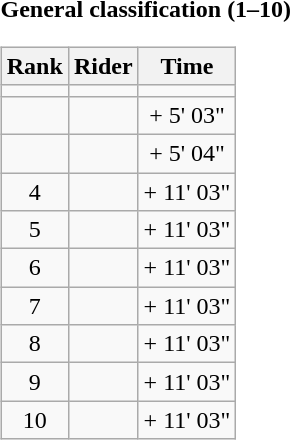<table>
<tr>
<td><strong>General classification (1–10)</strong><br><table class="wikitable">
<tr>
<th scope="col">Rank</th>
<th scope="col">Rider</th>
<th scope="col">Time</th>
</tr>
<tr>
<td style="text-align:center;"></td>
<td></td>
<td style="text-align:center;"></td>
</tr>
<tr>
<td style="text-align:center;"></td>
<td></td>
<td style="text-align:center;">+ 5' 03"</td>
</tr>
<tr>
<td style="text-align:center;"></td>
<td></td>
<td style="text-align:center;">+ 5' 04"</td>
</tr>
<tr>
<td style="text-align:center;">4</td>
<td></td>
<td style="text-align:center;">+ 11' 03"</td>
</tr>
<tr>
<td style="text-align:center;">5</td>
<td></td>
<td style="text-align:center;">+ 11' 03"</td>
</tr>
<tr>
<td style="text-align:center;">6</td>
<td></td>
<td style="text-align:center;">+ 11' 03"</td>
</tr>
<tr>
<td style="text-align:center;">7</td>
<td></td>
<td style="text-align:center;">+ 11' 03"</td>
</tr>
<tr>
<td style="text-align:center;">8</td>
<td></td>
<td style="text-align:center;">+ 11' 03"</td>
</tr>
<tr>
<td style="text-align:center;">9</td>
<td></td>
<td style="text-align:center;">+ 11' 03"</td>
</tr>
<tr>
<td style="text-align:center;">10</td>
<td></td>
<td style="text-align:center;">+ 11' 03"</td>
</tr>
</table>
</td>
</tr>
</table>
